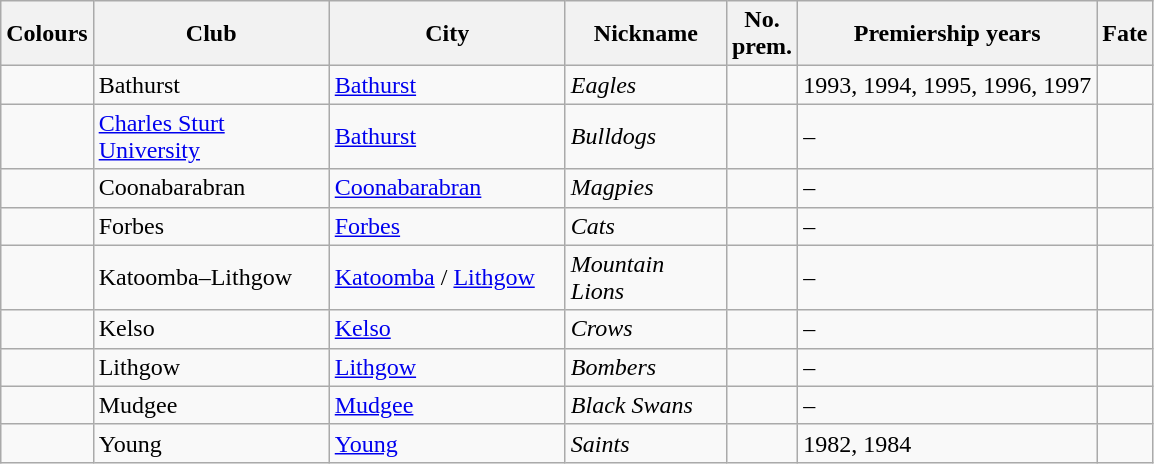<table class="wikitable sortable">
<tr>
<th>Colours</th>
<th width=150px>Club</th>
<th width=150px>City</th>
<th width=100px>Nickname</th>
<th>No.<br>prem.</th>
<th>Premiership years</th>
<th>Fate</th>
</tr>
<tr>
<td></td>
<td>Bathurst</td>
<td><a href='#'>Bathurst</a></td>
<td><em>Eagles</em></td>
<td></td>
<td>1993, 1994, 1995, 1996, 1997</td>
<td></td>
</tr>
<tr>
<td></td>
<td><a href='#'>Charles Sturt University</a></td>
<td><a href='#'>Bathurst</a></td>
<td><em>Bulldogs</em></td>
<td></td>
<td>–</td>
<td></td>
</tr>
<tr>
<td></td>
<td>Coonabarabran</td>
<td><a href='#'>Coonabarabran</a></td>
<td><em>Magpies</em></td>
<td></td>
<td>–</td>
<td></td>
</tr>
<tr>
<td></td>
<td>Forbes</td>
<td><a href='#'>Forbes</a></td>
<td><em>Cats</em></td>
<td></td>
<td>–</td>
<td></td>
</tr>
<tr>
<td></td>
<td>Katoomba–Lithgow</td>
<td><a href='#'>Katoomba</a> / <a href='#'>Lithgow</a></td>
<td><em>Mountain Lions</em></td>
<td></td>
<td>–</td>
<td></td>
</tr>
<tr>
<td></td>
<td>Kelso</td>
<td><a href='#'>Kelso</a></td>
<td><em>Crows</em></td>
<td></td>
<td>–</td>
<td></td>
</tr>
<tr>
<td></td>
<td>Lithgow</td>
<td><a href='#'>Lithgow</a></td>
<td><em>Bombers</em></td>
<td></td>
<td>–</td>
<td></td>
</tr>
<tr>
<td></td>
<td>Mudgee</td>
<td><a href='#'>Mudgee</a></td>
<td><em>Black Swans</em></td>
<td></td>
<td>–</td>
<td></td>
</tr>
<tr>
<td></td>
<td>Young</td>
<td><a href='#'>Young</a></td>
<td><em>Saints</em></td>
<td></td>
<td>1982, 1984</td>
<td></td>
</tr>
</table>
